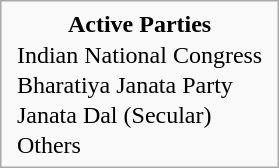<table class="infobox" style="float; margin-left: 1em; margin-bottom: 0.5em">
<tr>
<td style="text-align: center"><span><strong>Active Parties</strong></span></td>
</tr>
<tr>
<td style="padding: 0 5px;"> Indian National Congress</td>
</tr>
<tr>
<td style="padding: 0 5px;"> Bharatiya Janata Party</td>
</tr>
<tr>
<td style="padding: 0 5px;"> Janata Dal (Secular)</td>
</tr>
<tr>
<td style="padding: 0 5px;"> Others</td>
</tr>
</table>
